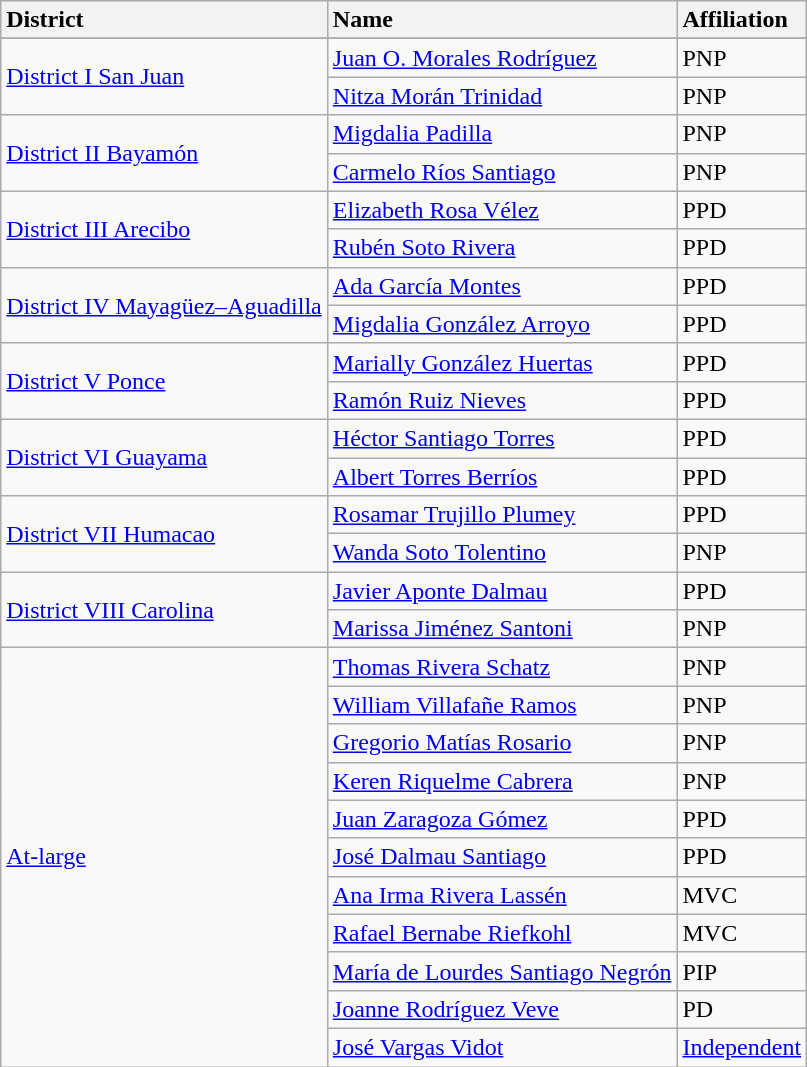<table class="wikitable sortable">
<tr>
<th style="text-align: left">District</th>
<th style="text-align: left">Name</th>
<th style="text-align: left">Affiliation</th>
</tr>
<tr>
</tr>
<tr>
<td rowspan=2><a href='#'>District I San Juan</a></td>
<td><a href='#'>Juan O. Morales Rodríguez</a></td>
<td>PNP</td>
</tr>
<tr>
<td><a href='#'>Nitza Morán Trinidad</a></td>
<td>PNP</td>
</tr>
<tr>
<td rowspan=2><a href='#'>District II Bayamón</a></td>
<td><a href='#'>Migdalia Padilla</a></td>
<td>PNP</td>
</tr>
<tr>
<td><a href='#'>Carmelo Ríos Santiago</a></td>
<td>PNP</td>
</tr>
<tr>
<td rowspan=2><a href='#'>District III Arecibo</a></td>
<td><a href='#'>Elizabeth Rosa Vélez</a></td>
<td>PPD</td>
</tr>
<tr>
<td><a href='#'>Rubén Soto Rivera</a></td>
<td>PPD</td>
</tr>
<tr>
<td rowspan=2><a href='#'>District IV Mayagüez–Aguadilla</a></td>
<td><a href='#'>Ada García Montes</a></td>
<td>PPD</td>
</tr>
<tr>
<td><a href='#'>Migdalia González Arroyo</a></td>
<td>PPD</td>
</tr>
<tr>
<td rowspan=2><a href='#'>District V Ponce</a></td>
<td><a href='#'>Marially González Huertas</a></td>
<td>PPD</td>
</tr>
<tr>
<td><a href='#'>Ramón Ruiz Nieves</a></td>
<td>PPD</td>
</tr>
<tr>
<td rowspan=2><a href='#'>District VI Guayama</a></td>
<td><a href='#'>Héctor Santiago Torres</a></td>
<td>PPD</td>
</tr>
<tr>
<td><a href='#'>Albert Torres Berríos</a></td>
<td>PPD</td>
</tr>
<tr>
<td rowspan=2><a href='#'>District VII Humacao</a></td>
<td><a href='#'>Rosamar Trujillo Plumey</a></td>
<td>PPD</td>
</tr>
<tr>
<td><a href='#'>Wanda Soto Tolentino</a></td>
<td>PNP</td>
</tr>
<tr>
<td rowspan=2><a href='#'>District VIII Carolina</a></td>
<td><a href='#'>Javier Aponte Dalmau</a></td>
<td>PPD</td>
</tr>
<tr>
<td><a href='#'>Marissa Jiménez Santoni</a></td>
<td>PNP</td>
</tr>
<tr>
<td rowspan=11><a href='#'>At-large</a></td>
<td><a href='#'>Thomas Rivera Schatz</a></td>
<td>PNP</td>
</tr>
<tr>
<td><a href='#'>William Villafañe Ramos</a></td>
<td>PNP</td>
</tr>
<tr>
<td><a href='#'>Gregorio Matías Rosario</a></td>
<td>PNP</td>
</tr>
<tr>
<td><a href='#'>Keren Riquelme Cabrera</a></td>
<td>PNP</td>
</tr>
<tr>
<td><a href='#'>Juan Zaragoza Gómez</a></td>
<td>PPD</td>
</tr>
<tr>
<td><a href='#'>José Dalmau Santiago</a></td>
<td>PPD</td>
</tr>
<tr>
<td><a href='#'>Ana Irma Rivera Lassén</a></td>
<td>MVC</td>
</tr>
<tr>
<td><a href='#'>Rafael Bernabe Riefkohl</a></td>
<td>MVC</td>
</tr>
<tr>
<td><a href='#'>María de Lourdes Santiago Negrón</a></td>
<td>PIP</td>
</tr>
<tr>
<td><a href='#'>Joanne Rodríguez Veve</a></td>
<td>PD</td>
</tr>
<tr>
<td><a href='#'>José Vargas Vidot</a></td>
<td><a href='#'>Independent</a></td>
</tr>
</table>
